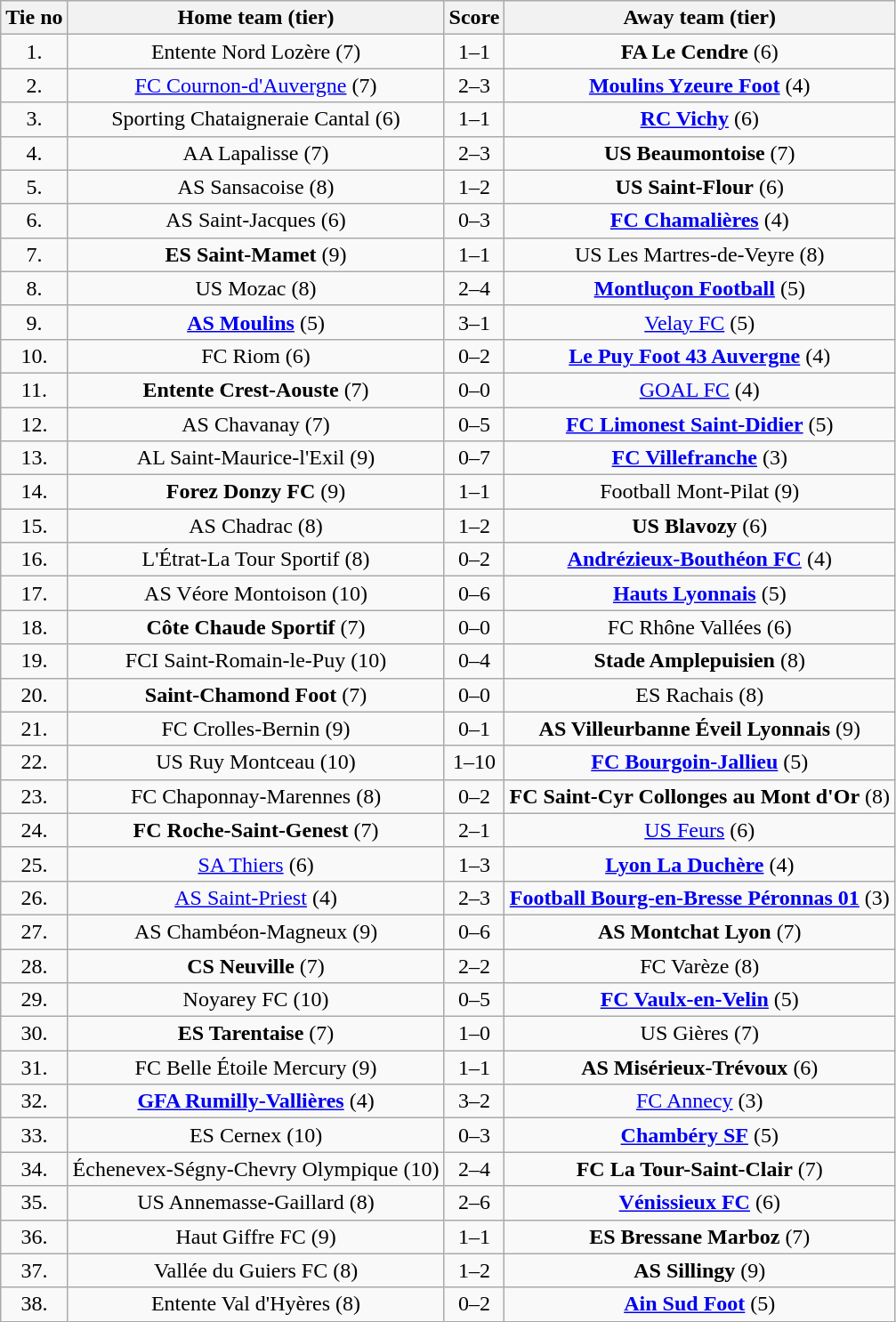<table class="wikitable" style="text-align: center">
<tr>
<th>Tie no</th>
<th>Home team (tier)</th>
<th>Score</th>
<th>Away team (tier)</th>
</tr>
<tr>
<td>1.</td>
<td>Entente Nord Lozère (7)</td>
<td>1–1 </td>
<td><strong>FA Le Cendre</strong> (6)</td>
</tr>
<tr>
<td>2.</td>
<td><a href='#'>FC Cournon-d'Auvergne</a> (7)</td>
<td>2–3</td>
<td><strong><a href='#'>Moulins Yzeure Foot</a></strong> (4)</td>
</tr>
<tr>
<td>3.</td>
<td>Sporting Chataigneraie Cantal (6)</td>
<td>1–1 </td>
<td><strong><a href='#'>RC Vichy</a></strong> (6)</td>
</tr>
<tr>
<td>4.</td>
<td>AA Lapalisse (7)</td>
<td>2–3</td>
<td><strong>US Beaumontoise</strong> (7)</td>
</tr>
<tr>
<td>5.</td>
<td>AS Sansacoise (8)</td>
<td>1–2</td>
<td><strong>US Saint-Flour</strong> (6)</td>
</tr>
<tr>
<td>6.</td>
<td>AS Saint-Jacques (6)</td>
<td>0–3</td>
<td><strong><a href='#'>FC Chamalières</a></strong> (4)</td>
</tr>
<tr>
<td>7.</td>
<td><strong>ES Saint-Mamet</strong> (9)</td>
<td>1–1 </td>
<td>US Les Martres-de-Veyre (8)</td>
</tr>
<tr>
<td>8.</td>
<td>US Mozac (8)</td>
<td>2–4</td>
<td><strong><a href='#'>Montluçon Football</a></strong> (5)</td>
</tr>
<tr>
<td>9.</td>
<td><strong><a href='#'>AS Moulins</a></strong> (5)</td>
<td>3–1</td>
<td><a href='#'>Velay FC</a> (5)</td>
</tr>
<tr>
<td>10.</td>
<td>FC Riom (6)</td>
<td>0–2</td>
<td><strong><a href='#'>Le Puy Foot 43 Auvergne</a></strong> (4)</td>
</tr>
<tr>
<td>11.</td>
<td><strong>Entente Crest-Aouste</strong> (7)</td>
<td>0–0 </td>
<td><a href='#'>GOAL FC</a> (4)</td>
</tr>
<tr>
<td>12.</td>
<td>AS Chavanay (7)</td>
<td>0–5</td>
<td><strong><a href='#'>FC Limonest Saint-Didier</a></strong> (5)</td>
</tr>
<tr>
<td>13.</td>
<td>AL Saint-Maurice-l'Exil (9)</td>
<td>0–7</td>
<td><strong><a href='#'>FC Villefranche</a></strong> (3)</td>
</tr>
<tr>
<td>14.</td>
<td><strong>Forez Donzy FC</strong> (9)</td>
<td>1–1 </td>
<td>Football Mont-Pilat (9)</td>
</tr>
<tr>
<td>15.</td>
<td>AS Chadrac (8)</td>
<td>1–2</td>
<td><strong>US Blavozy</strong> (6)</td>
</tr>
<tr>
<td>16.</td>
<td>L'Étrat-La Tour Sportif (8)</td>
<td>0–2</td>
<td><strong><a href='#'>Andrézieux-Bouthéon FC</a></strong> (4)</td>
</tr>
<tr>
<td>17.</td>
<td>AS Véore Montoison (10)</td>
<td>0–6</td>
<td><strong><a href='#'>Hauts Lyonnais</a></strong> (5)</td>
</tr>
<tr>
<td>18.</td>
<td><strong>Côte Chaude Sportif</strong> (7)</td>
<td>0–0 </td>
<td>FC Rhône Vallées (6)</td>
</tr>
<tr>
<td>19.</td>
<td>FCI Saint-Romain-le-Puy (10)</td>
<td>0–4</td>
<td><strong>Stade Amplepuisien</strong> (8)</td>
</tr>
<tr>
<td>20.</td>
<td><strong>Saint-Chamond Foot</strong> (7)</td>
<td>0–0 </td>
<td>ES Rachais (8)</td>
</tr>
<tr>
<td>21.</td>
<td>FC Crolles-Bernin (9)</td>
<td>0–1</td>
<td><strong>AS Villeurbanne Éveil Lyonnais</strong> (9)</td>
</tr>
<tr>
<td>22.</td>
<td>US Ruy Montceau (10)</td>
<td>1–10</td>
<td><strong><a href='#'>FC Bourgoin-Jallieu</a></strong> (5)</td>
</tr>
<tr>
<td>23.</td>
<td>FC Chaponnay-Marennes (8)</td>
<td>0–2</td>
<td><strong>FC Saint-Cyr Collonges au Mont d'Or</strong> (8)</td>
</tr>
<tr>
<td>24.</td>
<td><strong>FC Roche-Saint-Genest</strong> (7)</td>
<td>2–1</td>
<td><a href='#'>US Feurs</a> (6)</td>
</tr>
<tr>
<td>25.</td>
<td><a href='#'>SA Thiers</a> (6)</td>
<td>1–3</td>
<td><strong><a href='#'>Lyon La Duchère</a></strong> (4)</td>
</tr>
<tr>
<td>26.</td>
<td><a href='#'>AS Saint-Priest</a> (4)</td>
<td>2–3</td>
<td><strong><a href='#'>Football Bourg-en-Bresse Péronnas 01</a></strong> (3)</td>
</tr>
<tr>
<td>27.</td>
<td>AS Chambéon-Magneux (9)</td>
<td>0–6</td>
<td><strong>AS Montchat Lyon</strong> (7)</td>
</tr>
<tr>
<td>28.</td>
<td><strong>CS Neuville</strong> (7)</td>
<td>2–2 </td>
<td>FC Varèze (8)</td>
</tr>
<tr>
<td>29.</td>
<td>Noyarey FC (10)</td>
<td>0–5</td>
<td><strong><a href='#'>FC Vaulx-en-Velin</a></strong> (5)</td>
</tr>
<tr>
<td>30.</td>
<td><strong>ES Tarentaise</strong> (7)</td>
<td>1–0</td>
<td>US Gières (7)</td>
</tr>
<tr>
<td>31.</td>
<td>FC Belle Étoile Mercury (9)</td>
<td>1–1 </td>
<td><strong>AS Misérieux-Trévoux</strong> (6)</td>
</tr>
<tr>
<td>32.</td>
<td><strong><a href='#'>GFA Rumilly-Vallières</a></strong> (4)</td>
<td>3–2</td>
<td><a href='#'>FC Annecy</a> (3)</td>
</tr>
<tr>
<td>33.</td>
<td>ES Cernex (10)</td>
<td>0–3</td>
<td><strong><a href='#'>Chambéry SF</a></strong> (5)</td>
</tr>
<tr>
<td>34.</td>
<td>Échenevex-Ségny-Chevry Olympique (10)</td>
<td>2–4</td>
<td><strong>FC La Tour-Saint-Clair</strong> (7)</td>
</tr>
<tr>
<td>35.</td>
<td>US Annemasse-Gaillard (8)</td>
<td>2–6</td>
<td><strong><a href='#'>Vénissieux FC</a></strong> (6)</td>
</tr>
<tr>
<td>36.</td>
<td>Haut Giffre FC (9)</td>
<td>1–1 </td>
<td><strong>ES Bressane Marboz</strong> (7)</td>
</tr>
<tr>
<td>37.</td>
<td>Vallée du Guiers FC (8)</td>
<td>1–2</td>
<td><strong>AS Sillingy</strong> (9)</td>
</tr>
<tr>
<td>38.</td>
<td>Entente Val d'Hyères (8)</td>
<td>0–2</td>
<td><strong><a href='#'>Ain Sud Foot</a></strong> (5)</td>
</tr>
</table>
